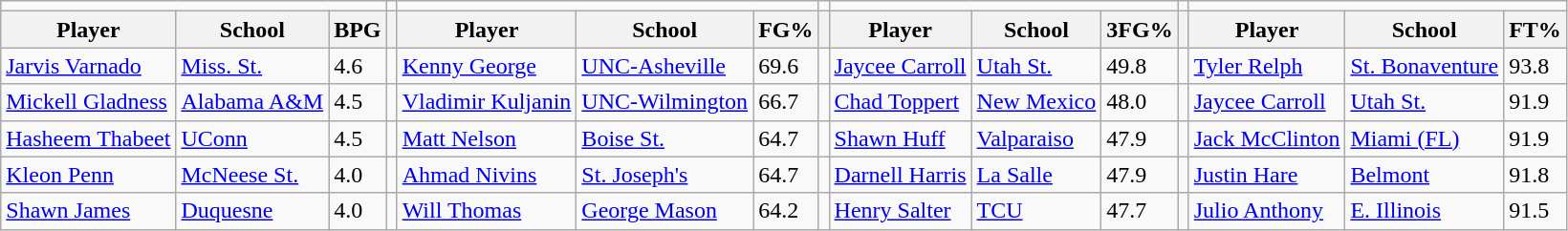<table class="wikitable" style="text-align: left;">
<tr>
<td colspan=3></td>
<td></td>
<td colspan=3></td>
<td></td>
<td colspan=3></td>
<td></td>
<td colspan=3></td>
</tr>
<tr>
<th>Player</th>
<th>School</th>
<th>BPG</th>
<th></th>
<th>Player</th>
<th>School</th>
<th>FG%</th>
<th></th>
<th>Player</th>
<th>School</th>
<th>3FG%</th>
<th></th>
<th>Player</th>
<th>School</th>
<th>FT%</th>
</tr>
<tr>
<td style="text-align:left;"><a href='#'>Jarvis Varnado</a></td>
<td><a href='#'>Miss. St.</a></td>
<td>4.6</td>
<td></td>
<td><a href='#'>Kenny George</a></td>
<td><a href='#'>UNC-Asheville</a></td>
<td>69.6</td>
<td></td>
<td><a href='#'>Jaycee Carroll</a></td>
<td><a href='#'>Utah St.</a></td>
<td>49.8</td>
<td></td>
<td><a href='#'>Tyler Relph</a></td>
<td><a href='#'>St. Bonaventure</a></td>
<td>93.8</td>
</tr>
<tr>
<td style="text-align:left;"><a href='#'>Mickell Gladness</a></td>
<td><a href='#'>Alabama A&M</a></td>
<td>4.5</td>
<td></td>
<td><a href='#'>Vladimir Kuljanin</a></td>
<td><a href='#'>UNC-Wilmington</a></td>
<td>66.7</td>
<td></td>
<td><a href='#'>Chad Toppert</a></td>
<td><a href='#'>New Mexico</a></td>
<td>48.0</td>
<td></td>
<td><a href='#'>Jaycee Carroll</a></td>
<td><a href='#'>Utah St.</a></td>
<td>91.9</td>
</tr>
<tr>
<td style="text-align:left;"><a href='#'>Hasheem Thabeet</a></td>
<td><a href='#'>UConn</a></td>
<td>4.5</td>
<td></td>
<td><a href='#'>Matt Nelson</a></td>
<td><a href='#'>Boise St.</a></td>
<td>64.7</td>
<td></td>
<td><a href='#'>Shawn Huff</a></td>
<td><a href='#'>Valparaiso</a></td>
<td>47.9</td>
<td></td>
<td><a href='#'>Jack McClinton</a></td>
<td><a href='#'>Miami (FL)</a></td>
<td>91.9</td>
</tr>
<tr>
<td style="text-align:left;"><a href='#'>Kleon Penn</a></td>
<td><a href='#'>McNeese St.</a></td>
<td>4.0</td>
<td></td>
<td><a href='#'>Ahmad Nivins</a></td>
<td><a href='#'>St. Joseph's</a></td>
<td>64.7</td>
<td></td>
<td><a href='#'>Darnell Harris</a></td>
<td><a href='#'>La Salle</a></td>
<td>47.9</td>
<td></td>
<td><a href='#'>Justin Hare</a></td>
<td><a href='#'>Belmont</a></td>
<td>91.8</td>
</tr>
<tr>
<td style="text-align:left;"><a href='#'>Shawn James</a></td>
<td><a href='#'>Duquesne</a></td>
<td>4.0</td>
<td></td>
<td><a href='#'>Will Thomas</a></td>
<td><a href='#'>George Mason</a></td>
<td>64.2</td>
<td></td>
<td><a href='#'>Henry Salter</a></td>
<td><a href='#'>TCU</a></td>
<td>47.7</td>
<td></td>
<td><a href='#'>Julio Anthony</a></td>
<td><a href='#'>E. Illinois</a></td>
<td>91.5</td>
</tr>
</table>
